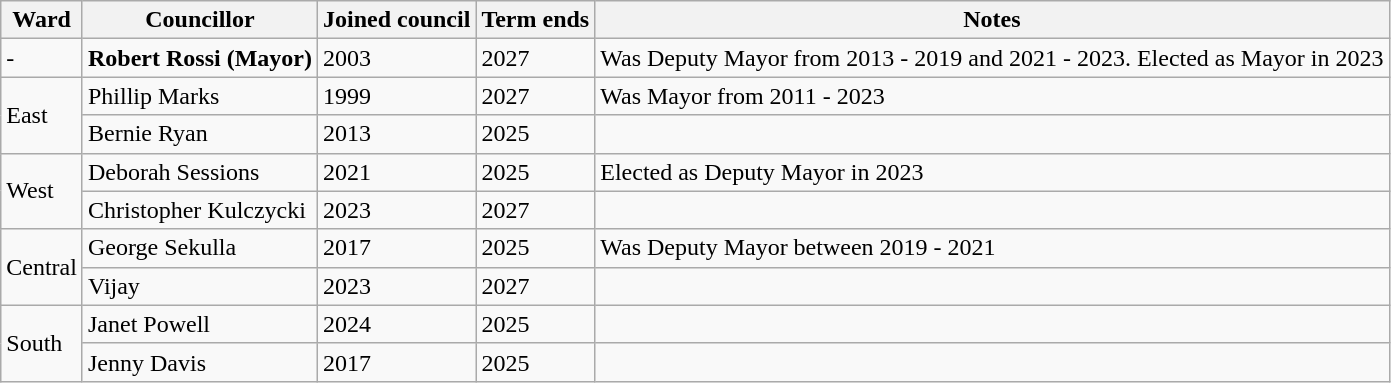<table class="wikitable">
<tr>
<th>Ward</th>
<th>Councillor</th>
<th>Joined council</th>
<th>Term ends</th>
<th>Notes</th>
</tr>
<tr>
<td>-</td>
<td><strong>Robert Rossi (Mayor)</strong></td>
<td>2003</td>
<td>2027</td>
<td>Was Deputy Mayor from 2013 - 2019 and 2021 - 2023. Elected as Mayor in 2023</td>
</tr>
<tr>
<td rowspan="2">East</td>
<td>Phillip Marks</td>
<td>1999</td>
<td>2027</td>
<td>Was Mayor from 2011 - 2023</td>
</tr>
<tr>
<td>Bernie Ryan</td>
<td>2013</td>
<td>2025</td>
<td></td>
</tr>
<tr>
<td rowspan="2">West</td>
<td>Deborah Sessions</td>
<td>2021</td>
<td>2025</td>
<td>Elected as Deputy Mayor in 2023</td>
</tr>
<tr>
<td>Christopher Kulczycki</td>
<td>2023</td>
<td>2027</td>
<td></td>
</tr>
<tr>
<td rowspan="2">Central</td>
<td>George Sekulla</td>
<td>2017</td>
<td>2025</td>
<td>Was Deputy Mayor between 2019 - 2021</td>
</tr>
<tr>
<td>Vijay</td>
<td>2023</td>
<td>2027</td>
<td></td>
</tr>
<tr>
<td rowspan="2">South</td>
<td>Janet Powell</td>
<td>2024</td>
<td>2025</td>
<td></td>
</tr>
<tr>
<td>Jenny Davis</td>
<td>2017</td>
<td>2025</td>
<td></td>
</tr>
</table>
